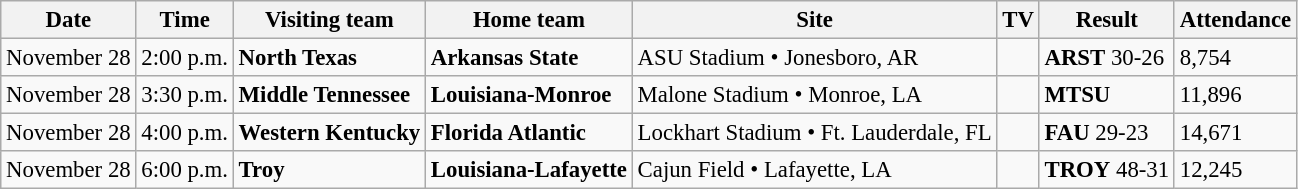<table class="wikitable" style="font-size:95%;">
<tr>
<th>Date</th>
<th>Time</th>
<th>Visiting team</th>
<th>Home team</th>
<th>Site</th>
<th>TV</th>
<th>Result</th>
<th>Attendance</th>
</tr>
<tr bgcolor=>
<td>November 28</td>
<td>2:00 p.m.</td>
<td><strong>North Texas</strong></td>
<td><strong>Arkansas State</strong></td>
<td>ASU Stadium • Jonesboro, AR</td>
<td></td>
<td><strong>ARST</strong> 30-26</td>
<td>8,754</td>
</tr>
<tr bgcolor=>
<td>November 28</td>
<td>3:30 p.m.</td>
<td><strong>Middle Tennessee</strong></td>
<td><strong>Louisiana-Monroe</strong></td>
<td>Malone Stadium • Monroe, LA</td>
<td></td>
<td><strong>MTSU</strong></td>
<td>11,896</td>
</tr>
<tr bgcolor=>
<td>November 28</td>
<td>4:00 p.m.</td>
<td><strong>Western Kentucky</strong></td>
<td><strong>Florida Atlantic</strong></td>
<td>Lockhart Stadium • Ft. Lauderdale, FL</td>
<td></td>
<td><strong>FAU</strong> 29-23</td>
<td>14,671</td>
</tr>
<tr bgcolor=>
<td>November 28</td>
<td>6:00 p.m.</td>
<td><strong>Troy</strong></td>
<td><strong>Louisiana-Lafayette</strong></td>
<td>Cajun Field • Lafayette, LA</td>
<td></td>
<td><strong>TROY</strong> 48-31</td>
<td>12,245</td>
</tr>
</table>
